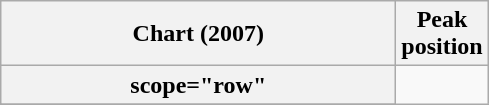<table class="wikitable sortable plainrowheaders">
<tr>
<th scope="col" style="width:16em;">Chart (2007)</th>
<th scope="col">Peak<br>position</th>
</tr>
<tr>
<th>scope="row"</th>
</tr>
<tr>
</tr>
<tr>
</tr>
</table>
